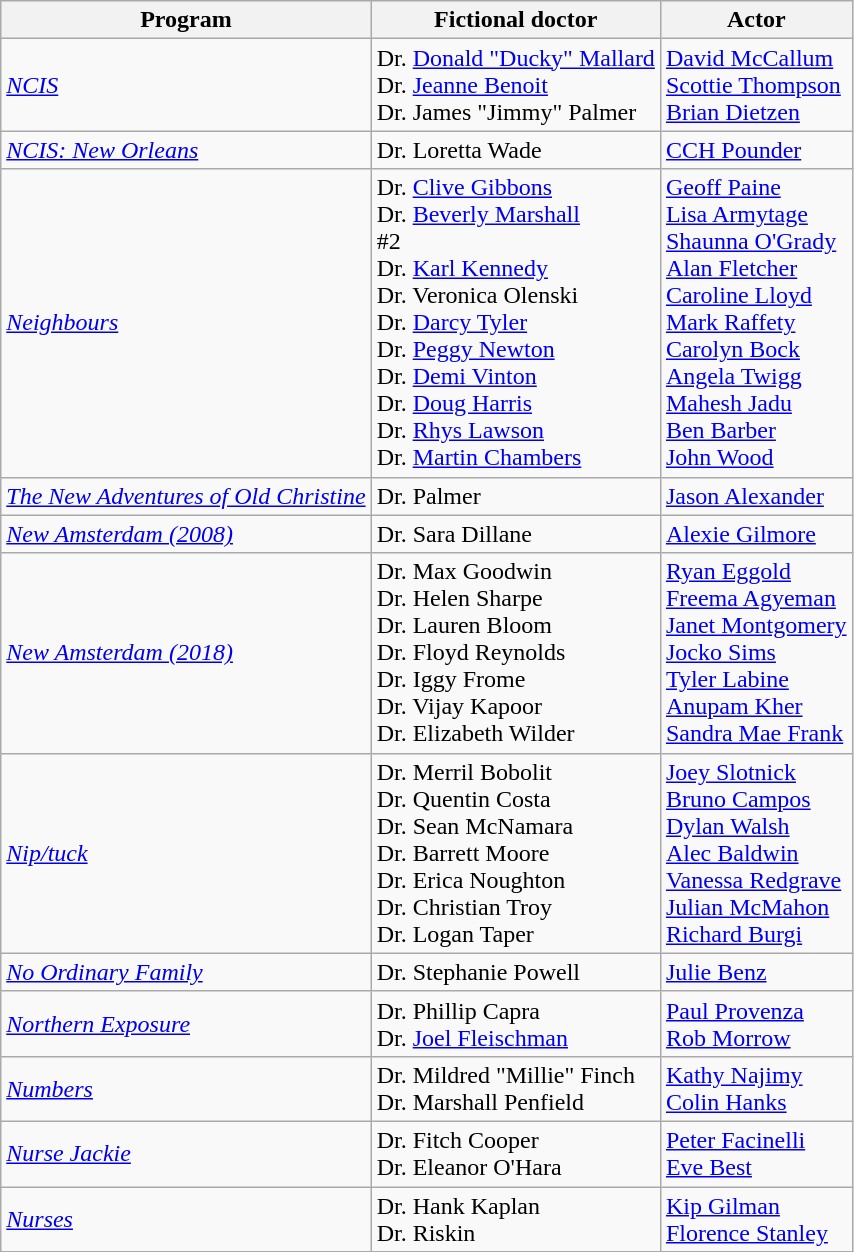<table class="wikitable">
<tr>
<th>Program</th>
<th>Fictional doctor</th>
<th>Actor</th>
</tr>
<tr>
<td><em><a href='#'>NCIS</a></em></td>
<td>Dr. <a href='#'>Donald "Ducky" Mallard</a><br>Dr. <a href='#'>Jeanne Benoit</a><br> Dr. James "Jimmy" Palmer</td>
<td><a href='#'>David McCallum</a><br><a href='#'>Scottie Thompson</a><br><a href='#'>Brian Dietzen</a></td>
</tr>
<tr>
<td><em><a href='#'>NCIS: New Orleans</a></em></td>
<td>Dr. Loretta Wade</td>
<td><a href='#'>CCH Pounder</a></td>
</tr>
<tr>
<td><em><a href='#'>Neighbours</a></em></td>
<td>Dr. <a href='#'>Clive Gibbons</a><br>Dr. <a href='#'>Beverly Marshall</a><br>#2<br>Dr. <a href='#'>Karl Kennedy</a><br>Dr. Veronica Olenski<br>Dr. <a href='#'>Darcy Tyler</a><br>Dr. <a href='#'>Peggy Newton</a><br>Dr. <a href='#'>Demi Vinton</a><br>Dr. <a href='#'>Doug Harris</a><br>Dr. <a href='#'>Rhys Lawson</a><br>Dr. <a href='#'>Martin Chambers</a></td>
<td><a href='#'>Geoff Paine</a><br><a href='#'>Lisa Armytage</a><br><a href='#'>Shaunna O'Grady</a><br><a href='#'>Alan Fletcher</a><br><a href='#'>Caroline Lloyd</a><br><a href='#'>Mark Raffety</a><br><a href='#'>Carolyn Bock</a><br><a href='#'>Angela Twigg</a><br><a href='#'>Mahesh Jadu</a><br><a href='#'>Ben Barber</a><br><a href='#'>John Wood</a></td>
</tr>
<tr>
<td><em><a href='#'>The New Adventures of Old Christine</a></em></td>
<td>Dr. Palmer</td>
<td><a href='#'>Jason Alexander</a></td>
</tr>
<tr>
<td><em><a href='#'>New Amsterdam (2008)</a></em></td>
<td>Dr. Sara Dillane</td>
<td><a href='#'>Alexie Gilmore</a></td>
</tr>
<tr>
<td><em><a href='#'>New Amsterdam (2018)</a></em></td>
<td>Dr. Max Goodwin<br>Dr. Helen Sharpe<br>Dr. Lauren Bloom<br>Dr. Floyd Reynolds<br>Dr. Iggy Frome<br>Dr. Vijay Kapoor<br>Dr. Elizabeth Wilder</td>
<td><a href='#'>Ryan Eggold</a><br><a href='#'>Freema Agyeman</a><br><a href='#'>Janet Montgomery</a><br><a href='#'>Jocko Sims</a><br><a href='#'>Tyler Labine</a><br><a href='#'>Anupam Kher</a><br><a href='#'>Sandra Mae Frank</a></td>
</tr>
<tr>
<td><em><a href='#'>Nip/tuck</a></em></td>
<td>Dr. Merril Bobolit<br>Dr. Quentin Costa<br>Dr. Sean McNamara<br>Dr. Barrett Moore<br>Dr. Erica Noughton<br>Dr. Christian Troy<br>Dr. Logan Taper</td>
<td><a href='#'>Joey Slotnick</a><br><a href='#'>Bruno Campos</a><br><a href='#'>Dylan Walsh</a><br><a href='#'>Alec Baldwin</a><br><a href='#'>Vanessa Redgrave</a><br><a href='#'>Julian McMahon</a><br><a href='#'>Richard Burgi</a></td>
</tr>
<tr>
<td><em><a href='#'>No Ordinary Family</a></em></td>
<td>Dr. Stephanie Powell</td>
<td><a href='#'>Julie Benz</a></td>
</tr>
<tr>
<td><em><a href='#'>Northern Exposure</a></em></td>
<td>Dr. Phillip Capra<br>Dr. <a href='#'>Joel Fleischman</a></td>
<td><a href='#'>Paul Provenza</a><br><a href='#'>Rob Morrow</a></td>
</tr>
<tr>
<td><em><a href='#'>Numbers</a></em></td>
<td>Dr. Mildred "Millie" Finch<br>Dr. Marshall Penfield</td>
<td><a href='#'>Kathy Najimy</a><br><a href='#'>Colin Hanks</a></td>
</tr>
<tr>
<td><em><a href='#'>Nurse Jackie</a></em></td>
<td>Dr. Fitch Cooper<br>Dr. Eleanor O'Hara</td>
<td><a href='#'>Peter Facinelli</a><br><a href='#'>Eve Best</a></td>
</tr>
<tr>
<td><em><a href='#'>Nurses</a></em></td>
<td>Dr. Hank Kaplan<br>Dr. Riskin</td>
<td><a href='#'>Kip Gilman</a><br><a href='#'>Florence Stanley</a></td>
</tr>
</table>
